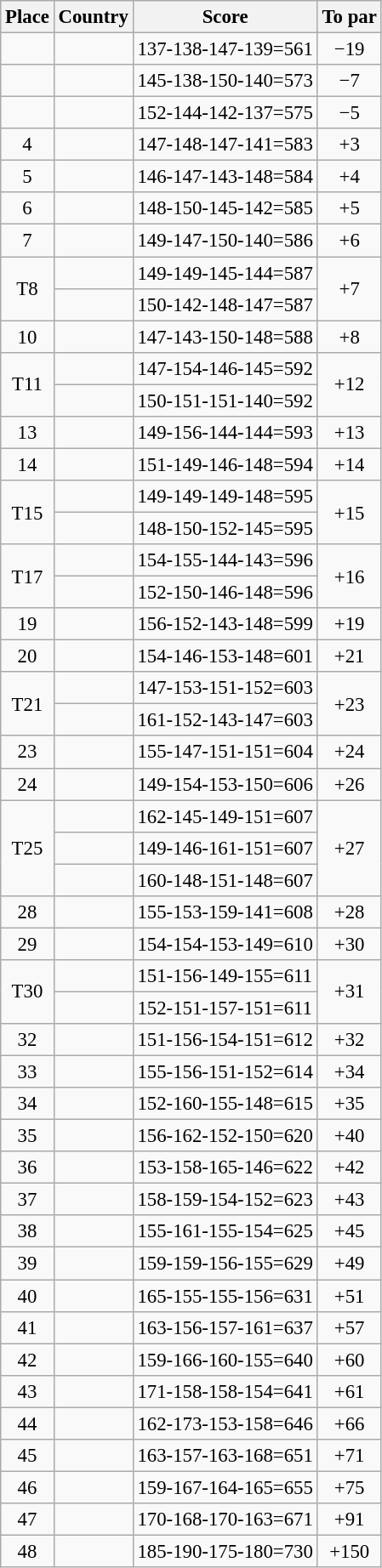<table class="wikitable" style="font-size:95%;">
<tr>
<th>Place</th>
<th>Country</th>
<th>Score</th>
<th>To par</th>
</tr>
<tr>
<td align=center></td>
<td></td>
<td>137-138-147-139=561</td>
<td align=center>−19</td>
</tr>
<tr>
<td align=center></td>
<td></td>
<td>145-138-150-140=573</td>
<td align=center>−7</td>
</tr>
<tr>
<td align=center></td>
<td></td>
<td>152-144-142-137=575</td>
<td align=center>−5</td>
</tr>
<tr>
<td align=center>4</td>
<td></td>
<td>147-148-147-141=583</td>
<td align=center>+3</td>
</tr>
<tr>
<td align=center>5</td>
<td></td>
<td>146-147-143-148=584</td>
<td align=center>+4</td>
</tr>
<tr>
<td align=center>6</td>
<td></td>
<td>148-150-145-142=585</td>
<td align=center>+5</td>
</tr>
<tr>
<td align=center>7</td>
<td></td>
<td>149-147-150-140=586</td>
<td align=center>+6</td>
</tr>
<tr>
<td rowspan=2 align=center>T8</td>
<td></td>
<td>149-149-145-144=587</td>
<td rowspan=2 align=center>+7</td>
</tr>
<tr>
<td></td>
<td>150-142-148-147=587</td>
</tr>
<tr>
<td align=center>10</td>
<td></td>
<td>147-143-150-148=588</td>
<td align=center>+8</td>
</tr>
<tr>
<td rowspan=2 align=center>T11</td>
<td></td>
<td>147-154-146-145=592</td>
<td rowspan=2 align=center>+12</td>
</tr>
<tr>
<td></td>
<td>150-151-151-140=592</td>
</tr>
<tr>
<td align=center>13</td>
<td></td>
<td>149-156-144-144=593</td>
<td align=center>+13</td>
</tr>
<tr>
<td align=center>14</td>
<td></td>
<td>151-149-146-148=594</td>
<td align=center>+14</td>
</tr>
<tr>
<td rowspan=2 align=center>T15</td>
<td></td>
<td>149-149-149-148=595</td>
<td rowspan=2 align=center>+15</td>
</tr>
<tr>
<td></td>
<td>148-150-152-145=595</td>
</tr>
<tr>
<td rowspan=2 align=center>T17</td>
<td></td>
<td>154-155-144-143=596</td>
<td rowspan=2 align=center>+16</td>
</tr>
<tr>
<td></td>
<td>152-150-146-148=596</td>
</tr>
<tr>
<td align=center>19</td>
<td></td>
<td>156-152-143-148=599</td>
<td align=center>+19</td>
</tr>
<tr>
<td align=center>20</td>
<td></td>
<td>154-146-153-148=601</td>
<td align=center>+21</td>
</tr>
<tr>
<td rowspan=2 align=center>T21</td>
<td></td>
<td>147-153-151-152=603</td>
<td rowspan=2 align=center>+23</td>
</tr>
<tr>
<td></td>
<td>161-152-143-147=603</td>
</tr>
<tr>
<td align=center>23</td>
<td></td>
<td>155-147-151-151=604</td>
<td align=center>+24</td>
</tr>
<tr>
<td align=center>24</td>
<td></td>
<td>149-154-153-150=606</td>
<td align=center>+26</td>
</tr>
<tr>
<td rowspan=3 align=center>T25</td>
<td></td>
<td>162-145-149-151=607</td>
<td rowspan=3 align=center>+27</td>
</tr>
<tr>
<td></td>
<td>149-146-161-151=607</td>
</tr>
<tr>
<td></td>
<td>160-148-151-148=607</td>
</tr>
<tr>
<td align=center>28</td>
<td></td>
<td>155-153-159-141=608</td>
<td align=center>+28</td>
</tr>
<tr>
<td align=center>29</td>
<td></td>
<td>154-154-153-149=610</td>
<td align=center>+30</td>
</tr>
<tr>
<td rowspan=2 align=center>T30</td>
<td></td>
<td>151-156-149-155=611</td>
<td rowspan=2 align=center>+31</td>
</tr>
<tr>
<td></td>
<td>152-151-157-151=611</td>
</tr>
<tr>
<td align=center>32</td>
<td></td>
<td>151-156-154-151=612</td>
<td align=center>+32</td>
</tr>
<tr>
<td align=center>33</td>
<td></td>
<td>155-156-151-152=614</td>
<td align=center>+34</td>
</tr>
<tr>
<td align=center>34</td>
<td></td>
<td>152-160-155-148=615</td>
<td align=center>+35</td>
</tr>
<tr>
<td align=center>35</td>
<td></td>
<td>156-162-152-150=620</td>
<td align=center>+40</td>
</tr>
<tr>
<td align=center>36</td>
<td></td>
<td>153-158-165-146=622</td>
<td align=center>+42</td>
</tr>
<tr>
<td align=center>37</td>
<td></td>
<td>158-159-154-152=623</td>
<td align=center>+43</td>
</tr>
<tr>
<td align=center>38</td>
<td></td>
<td>155-161-155-154=625</td>
<td align=center>+45</td>
</tr>
<tr>
<td align=center>39</td>
<td></td>
<td>159-159-156-155=629</td>
<td align=center>+49</td>
</tr>
<tr>
<td align=center>40</td>
<td></td>
<td>165-155-155-156=631</td>
<td align=center>+51</td>
</tr>
<tr>
<td align=center>41</td>
<td></td>
<td>163-156-157-161=637</td>
<td align=center>+57</td>
</tr>
<tr>
<td align=center>42</td>
<td></td>
<td>159-166-160-155=640</td>
<td align=center>+60</td>
</tr>
<tr>
<td align=center>43</td>
<td></td>
<td>171-158-158-154=641</td>
<td align=center>+61</td>
</tr>
<tr>
<td align=center>44</td>
<td></td>
<td>162-173-153-158=646</td>
<td align=center>+66</td>
</tr>
<tr>
<td align=center>45</td>
<td></td>
<td>163-157-163-168=651</td>
<td align=center>+71</td>
</tr>
<tr>
<td align=center>46</td>
<td></td>
<td>159-167-164-165=655</td>
<td align=center>+75</td>
</tr>
<tr>
<td align=center>47</td>
<td></td>
<td>170-168-170-163=671</td>
<td align=center>+91</td>
</tr>
<tr>
<td align=center>48</td>
<td></td>
<td>185-190-175-180=730</td>
<td align=center>+150</td>
</tr>
</table>
